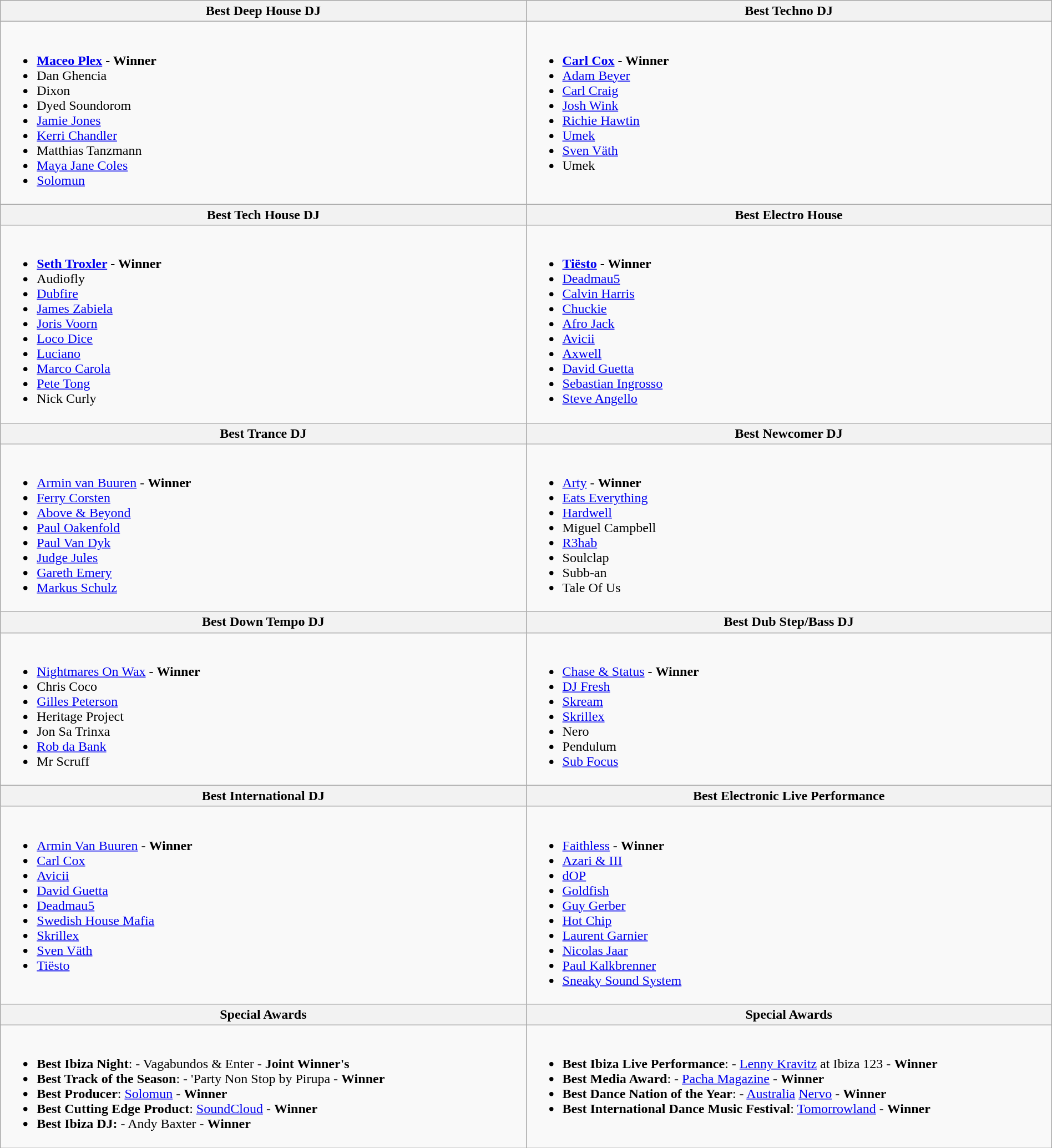<table class=wikitable width="100%">
<tr>
<th width="50%"><strong>Best Deep House DJ</strong></th>
<th width="50%"><strong>Best Techno DJ</strong></th>
</tr>
<tr>
<td valign="top"><br><ul><li><strong> <a href='#'>Maceo Plex</a> - Winner</strong></li><li>Dan Ghencia</li><li>Dixon</li><li>Dyed Soundorom</li><li><a href='#'>Jamie Jones</a></li><li><a href='#'>Kerri Chandler</a></li><li>Matthias Tanzmann</li><li><a href='#'>Maya Jane Coles</a></li><li><a href='#'>Solomun</a></li></ul></td>
<td valign="top"><br><ul><li><strong> <a href='#'>Carl Cox</a> - Winner</strong></li><li><a href='#'>Adam Beyer</a></li><li><a href='#'>Carl Craig</a></li><li><a href='#'>Josh Wink</a></li><li><a href='#'>Richie Hawtin</a></li><li><a href='#'>Umek</a></li><li><a href='#'>Sven Väth</a></li><li>Umek</li></ul></td>
</tr>
<tr>
<th width="50%"><strong>Best Tech House DJ</strong></th>
<th width="50%"><strong>Best Electro House</strong></th>
</tr>
<tr>
<td valign="top"><br><ul><li><strong> <a href='#'>Seth Troxler</a> - Winner</strong></li><li>Audiofly</li><li><a href='#'>Dubfire</a></li><li><a href='#'>James Zabiela</a></li><li><a href='#'>Joris Voorn</a></li><li><a href='#'>Loco Dice</a></li><li><a href='#'>Luciano</a></li><li><a href='#'>Marco Carola</a></li><li><a href='#'>Pete Tong</a></li><li>Nick Curly</li></ul></td>
<td valign="top"><br><ul><li><strong>  <a href='#'>Tiësto</a> - Winner</strong></li><li><a href='#'>Deadmau5</a></li><li><a href='#'>Calvin Harris</a></li><li><a href='#'>Chuckie</a></li><li><a href='#'>Afro Jack</a></li><li><a href='#'>Avicii</a></li><li><a href='#'>Axwell</a></li><li><a href='#'>David Guetta</a></li><li><a href='#'>Sebastian Ingrosso</a></li><li><a href='#'>Steve Angello</a></li></ul></td>
</tr>
<tr>
<th width="50%"><strong>Best Trance DJ</strong></th>
<th width="50%"><strong>Best Newcomer DJ</strong></th>
</tr>
<tr>
<td valign="top"><br><ul><li> <a href='#'>Armin van Buuren</a> - <strong>Winner</strong></li><li><a href='#'>Ferry Corsten</a></li><li><a href='#'>Above & Beyond</a></li><li><a href='#'>Paul Oakenfold</a></li><li><a href='#'>Paul Van Dyk</a></li><li><a href='#'>Judge Jules</a></li><li><a href='#'>Gareth Emery</a></li><li><a href='#'>Markus Schulz</a></li></ul></td>
<td valign="top"><br><ul><li> <a href='#'>Arty</a> - <strong>Winner</strong></li><li><a href='#'>Eats Everything</a></li><li><a href='#'>Hardwell</a></li><li>Miguel Campbell</li><li><a href='#'>R3hab</a></li><li>Soulclap</li><li>Subb-an</li><li>Tale Of Us</li></ul></td>
</tr>
<tr>
<th width="50%"><strong>Best Down Tempo DJ</strong></th>
<th width="50%"><strong>Best Dub Step/Bass DJ</strong></th>
</tr>
<tr>
<td valign="top"><br><ul><li> <a href='#'>Nightmares On Wax</a> - <strong>Winner</strong></li><li>Chris Coco</li><li><a href='#'>Gilles Peterson</a></li><li>Heritage Project</li><li>Jon Sa Trinxa</li><li><a href='#'>Rob da Bank</a></li><li>Mr Scruff</li></ul></td>
<td valign="top"><br><ul><li> <a href='#'>Chase & Status</a> - <strong>Winner</strong></li><li><a href='#'>DJ Fresh</a></li><li><a href='#'>Skream</a></li><li><a href='#'>Skrillex</a></li><li>Nero</li><li>Pendulum</li><li><a href='#'>Sub Focus</a></li></ul></td>
</tr>
<tr>
<th width="50%"><strong>Best International DJ</strong></th>
<th width="50%"><strong>Best Electronic Live Performance</strong></th>
</tr>
<tr>
<td valign="top"><br><ul><li> <a href='#'>Armin Van Buuren</a> - <strong>Winner</strong></li><li><a href='#'>Carl Cox</a></li><li><a href='#'>Avicii</a></li><li><a href='#'>David Guetta</a></li><li><a href='#'>Deadmau5</a></li><li><a href='#'>Swedish House Mafia</a></li><li><a href='#'>Skrillex</a></li><li><a href='#'>Sven Väth</a></li><li><a href='#'>Tiësto</a></li></ul></td>
<td valign="top"><br><ul><li> <a href='#'>Faithless</a> - <strong>Winner</strong></li><li><a href='#'>Azari & III</a></li><li><a href='#'>dOP</a></li><li><a href='#'>Goldfish</a></li><li><a href='#'>Guy Gerber</a></li><li><a href='#'>Hot Chip</a></li><li><a href='#'>Laurent Garnier</a></li><li><a href='#'>Nicolas Jaar</a></li><li><a href='#'>Paul Kalkbrenner</a></li><li><a href='#'>Sneaky Sound System</a></li></ul></td>
</tr>
<tr>
<th width="50%"><strong>Special Awards</strong></th>
<th width="50%"><strong>Special Awards</strong></th>
</tr>
<tr>
<td valign="top"><br><ul><li><strong>Best Ibiza Night</strong>: -  Vagabundos & Enter - <strong>Joint Winner's</strong></li><li><strong>Best Track of the Season</strong>: -  'Party Non Stop by Pirupa - <strong>Winner</strong></li><li><strong>Best Producer</strong>:  <a href='#'>Solomun</a> - <strong>Winner</strong></li><li><strong>Best Cutting Edge Product</strong>:  <a href='#'>SoundCloud</a> - <strong>Winner</strong></li><li><strong>Best Ibiza DJ:</strong> -  Andy Baxter - <strong>Winner</strong></li></ul></td>
<td valign="top"><br><ul><li><strong>Best Ibiza Live Performance</strong>: -  <a href='#'>Lenny Kravitz</a> at Ibiza 123 - <strong>Winner</strong></li><li><strong>Best Media Award</strong>: -  <a href='#'>Pacha Magazine</a> - <strong>Winner</strong></li><li><strong>Best Dance Nation of the Year</strong>: -  <a href='#'>Australia</a> <a href='#'>Nervo</a> - <strong>Winner</strong></li><li><strong>Best International Dance Music Festival</strong>:  <a href='#'>Tomorrowland</a> - <strong>Winner</strong></li></ul></td>
</tr>
</table>
